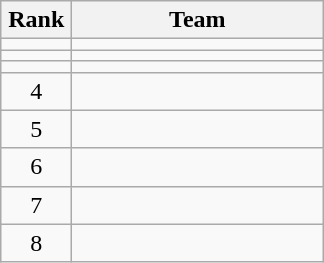<table class=wikitable style="text-align:center;">
<tr>
<th width=40>Rank</th>
<th width=160>Team</th>
</tr>
<tr>
<td></td>
<td align=left></td>
</tr>
<tr>
<td></td>
<td align=left></td>
</tr>
<tr>
<td></td>
<td align=left></td>
</tr>
<tr>
<td>4</td>
<td align=left></td>
</tr>
<tr>
<td>5</td>
<td align=left></td>
</tr>
<tr>
<td>6</td>
<td align=left></td>
</tr>
<tr>
<td>7</td>
<td align=left></td>
</tr>
<tr>
<td>8</td>
<td align=left></td>
</tr>
</table>
